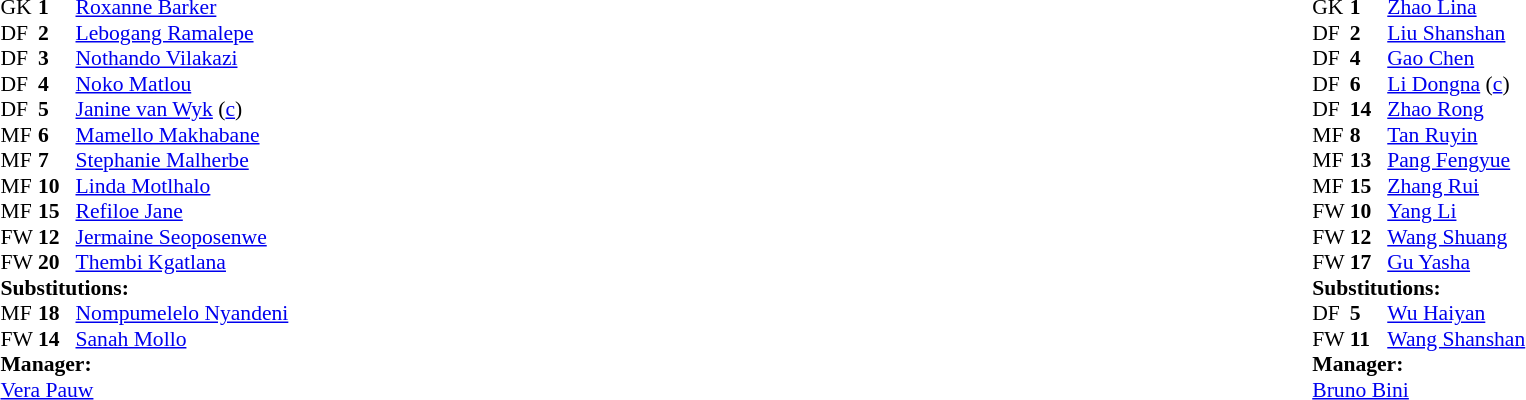<table width="100%">
<tr>
<td valign="top" width="50%"><br><table style="font-size: 90%" cellspacing="0" cellpadding="0">
<tr>
<th width="25"></th>
<th width="25"></th>
</tr>
<tr>
<td>GK</td>
<td><strong>1</strong></td>
<td><a href='#'>Roxanne Barker</a></td>
</tr>
<tr>
<td>DF</td>
<td><strong>2</strong></td>
<td><a href='#'>Lebogang Ramalepe</a></td>
</tr>
<tr>
<td>DF</td>
<td><strong>3</strong></td>
<td><a href='#'>Nothando Vilakazi</a></td>
</tr>
<tr>
<td>DF</td>
<td><strong>4</strong></td>
<td><a href='#'>Noko Matlou</a></td>
<td></td>
</tr>
<tr>
<td>DF</td>
<td><strong>5</strong></td>
<td><a href='#'>Janine van Wyk</a> (<a href='#'>c</a>)</td>
</tr>
<tr>
<td>MF</td>
<td><strong>6</strong></td>
<td><a href='#'>Mamello Makhabane</a></td>
<td></td>
<td></td>
</tr>
<tr>
<td>MF</td>
<td><strong>7</strong></td>
<td><a href='#'>Stephanie Malherbe</a></td>
</tr>
<tr>
<td>MF</td>
<td><strong>10</strong></td>
<td><a href='#'>Linda Motlhalo</a></td>
</tr>
<tr>
<td>MF</td>
<td><strong>15</strong></td>
<td><a href='#'>Refiloe Jane</a></td>
</tr>
<tr>
<td>FW</td>
<td><strong>12</strong></td>
<td><a href='#'>Jermaine Seoposenwe</a></td>
</tr>
<tr>
<td>FW</td>
<td><strong>20</strong></td>
<td><a href='#'>Thembi Kgatlana</a></td>
<td></td>
<td></td>
</tr>
<tr>
<td colspan=3><strong>Substitutions:</strong></td>
</tr>
<tr>
<td>MF</td>
<td><strong>18</strong></td>
<td><a href='#'>Nompumelelo Nyandeni</a></td>
<td></td>
<td></td>
</tr>
<tr>
<td>FW</td>
<td><strong>14</strong></td>
<td><a href='#'>Sanah Mollo</a></td>
<td></td>
<td></td>
</tr>
<tr>
<td colspan=3><strong>Manager:</strong></td>
</tr>
<tr>
<td colspan=3><a href='#'>Vera Pauw</a></td>
</tr>
</table>
</td>
<td valign="top"></td>
<td valign="top" width="50%"><br><table style="font-size: 90%" cellspacing="0" cellpadding="0" align="center">
<tr>
<th width="25"></th>
<th width="25"></th>
</tr>
<tr>
<td>GK</td>
<td><strong>1</strong></td>
<td><a href='#'>Zhao Lina</a></td>
</tr>
<tr>
<td>DF</td>
<td><strong>2</strong></td>
<td><a href='#'>Liu Shanshan</a></td>
</tr>
<tr>
<td>DF</td>
<td><strong>4</strong></td>
<td><a href='#'>Gao Chen</a></td>
</tr>
<tr>
<td>DF</td>
<td><strong>6</strong></td>
<td><a href='#'>Li Dongna</a> (<a href='#'>c</a>)</td>
</tr>
<tr>
<td>DF</td>
<td><strong>14</strong></td>
<td><a href='#'>Zhao Rong</a></td>
<td></td>
<td></td>
</tr>
<tr>
<td>MF</td>
<td><strong>8</strong></td>
<td><a href='#'>Tan Ruyin</a></td>
</tr>
<tr>
<td>MF</td>
<td><strong>13</strong></td>
<td><a href='#'>Pang Fengyue</a></td>
</tr>
<tr>
<td>MF</td>
<td><strong>15</strong></td>
<td><a href='#'>Zhang Rui</a></td>
</tr>
<tr>
<td>FW</td>
<td><strong>10</strong></td>
<td><a href='#'>Yang Li</a></td>
<td></td>
<td></td>
</tr>
<tr>
<td>FW</td>
<td><strong>12</strong></td>
<td><a href='#'>Wang Shuang</a></td>
</tr>
<tr>
<td>FW</td>
<td><strong>17</strong></td>
<td><a href='#'>Gu Yasha</a></td>
</tr>
<tr>
<td colspan=3><strong>Substitutions:</strong></td>
</tr>
<tr>
<td>DF</td>
<td><strong>5</strong></td>
<td><a href='#'>Wu Haiyan</a></td>
<td></td>
<td></td>
</tr>
<tr>
<td>FW</td>
<td><strong>11</strong></td>
<td><a href='#'>Wang Shanshan</a></td>
<td></td>
<td></td>
</tr>
<tr>
<td colspan=3><strong>Manager:</strong></td>
</tr>
<tr>
<td colspan=3><a href='#'>Bruno Bini</a></td>
</tr>
</table>
</td>
</tr>
</table>
